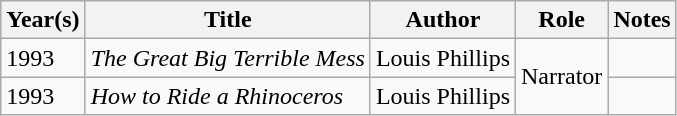<table class="wikitable sortable">
<tr>
<th>Year(s)</th>
<th>Title</th>
<th>Author</th>
<th>Role</th>
<th class = unsortable>Notes</th>
</tr>
<tr>
<td>1993</td>
<td><em>The Great Big Terrible Mess</em></td>
<td>Louis Phillips</td>
<td rowspan=2>Narrator</td>
<td></td>
</tr>
<tr>
<td>1993</td>
<td><em>How to Ride a Rhinoceros</em></td>
<td>Louis Phillips</td>
<td></td>
</tr>
</table>
